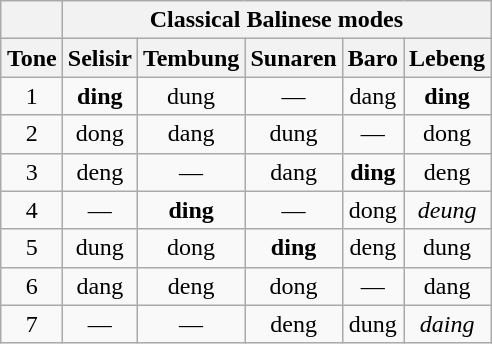<table class="wikitable" style="text-align: center; margin: 1em auto">
<tr>
<th></th>
<th colspan="5">Classical Balinese modes</th>
</tr>
<tr>
<th>Tone</th>
<th>Selisir</th>
<th>Tembung</th>
<th>Sunaren</th>
<th>Baro</th>
<th>Lebeng</th>
</tr>
<tr>
<td>1</td>
<td><strong>ding</strong></td>
<td>dung</td>
<td>—</td>
<td>dang</td>
<td><strong>ding</strong></td>
</tr>
<tr>
<td>2</td>
<td>dong</td>
<td>dang</td>
<td>dung</td>
<td>—</td>
<td>dong</td>
</tr>
<tr>
<td>3</td>
<td>deng</td>
<td>—</td>
<td>dang</td>
<td><strong>ding</strong></td>
<td>deng</td>
</tr>
<tr>
<td>4</td>
<td>—</td>
<td><strong>ding</strong></td>
<td>—</td>
<td>dong</td>
<td><em>deung</em></td>
</tr>
<tr>
<td>5</td>
<td>dung</td>
<td>dong</td>
<td><strong>ding</strong></td>
<td>deng</td>
<td>dung</td>
</tr>
<tr>
<td>6</td>
<td>dang</td>
<td>deng</td>
<td>dong</td>
<td>—</td>
<td>dang</td>
</tr>
<tr>
<td>7</td>
<td>—</td>
<td>—</td>
<td>deng</td>
<td>dung</td>
<td><em>daing</em></td>
</tr>
</table>
